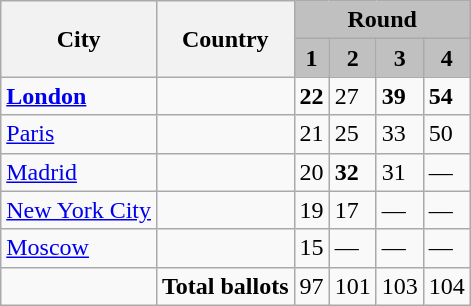<table class=wikitable>
<tr>
<th rowspan=2>City</th>
<th rowspan=2>Country</th>
<th colspan=4 style="background:silver;">Round</th>
</tr>
<tr>
<th style="background:silver;">1</th>
<th style="background:silver;">2</th>
<th style="background:silver;">3</th>
<th style="background:silver;">4</th>
</tr>
<tr>
<td><strong><a href='#'>London</a></strong></td>
<td><strong></strong></td>
<td><strong>22</strong></td>
<td>27</td>
<td><strong>39</strong></td>
<td><strong>54</strong></td>
</tr>
<tr>
<td><a href='#'>Paris</a></td>
<td></td>
<td>21</td>
<td>25</td>
<td>33</td>
<td>50</td>
</tr>
<tr>
<td><a href='#'>Madrid</a></td>
<td></td>
<td>20</td>
<td><strong>32</strong></td>
<td>31</td>
<td>—</td>
</tr>
<tr>
<td><a href='#'>New York City</a></td>
<td></td>
<td>19</td>
<td>17</td>
<td>—</td>
<td>—</td>
</tr>
<tr>
<td><a href='#'>Moscow</a></td>
<td></td>
<td>15</td>
<td>—</td>
<td>—</td>
<td>—</td>
</tr>
<tr>
<td></td>
<td><strong>Total ballots</strong></td>
<td>97</td>
<td>101</td>
<td>103</td>
<td>104</td>
</tr>
</table>
